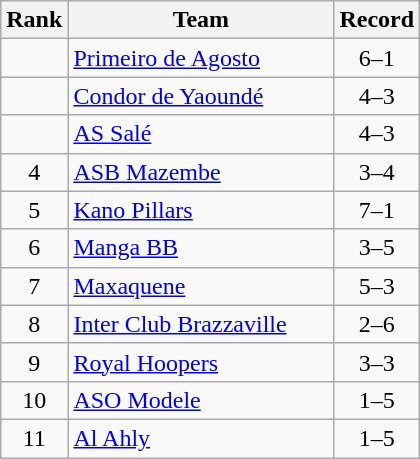<table class=wikitable style="text-align:center;">
<tr>
<th>Rank</th>
<th width=170>Team</th>
<th>Record</th>
</tr>
<tr>
<td></td>
<td align=left> <a href='#'>Primeiro de Agosto</a></td>
<td>6–1</td>
</tr>
<tr>
<td></td>
<td align=left> <a href='#'>Condor de Yaoundé</a></td>
<td>4–3</td>
</tr>
<tr>
<td></td>
<td align=left> <a href='#'>AS Salé</a></td>
<td>4–3</td>
</tr>
<tr>
<td>4</td>
<td align=left> <a href='#'>ASB Mazembe</a></td>
<td>3–4</td>
</tr>
<tr>
<td>5</td>
<td align=left> <a href='#'>Kano Pillars</a></td>
<td>7–1</td>
</tr>
<tr>
<td>6</td>
<td align=left> <a href='#'>Manga BB</a></td>
<td>3–5</td>
</tr>
<tr>
<td>7</td>
<td align=left> <a href='#'>Maxaquene</a></td>
<td>5–3</td>
</tr>
<tr>
<td>8</td>
<td align=left> <a href='#'>Inter Club Brazzaville</a></td>
<td>2–6</td>
</tr>
<tr>
<td>9</td>
<td align=left> <a href='#'>Royal Hoopers</a></td>
<td>3–3</td>
</tr>
<tr>
<td>10</td>
<td align=left> <a href='#'>ASO Modele</a></td>
<td>1–5</td>
</tr>
<tr>
<td>11</td>
<td align=left> <a href='#'>Al Ahly</a></td>
<td>1–5</td>
</tr>
</table>
